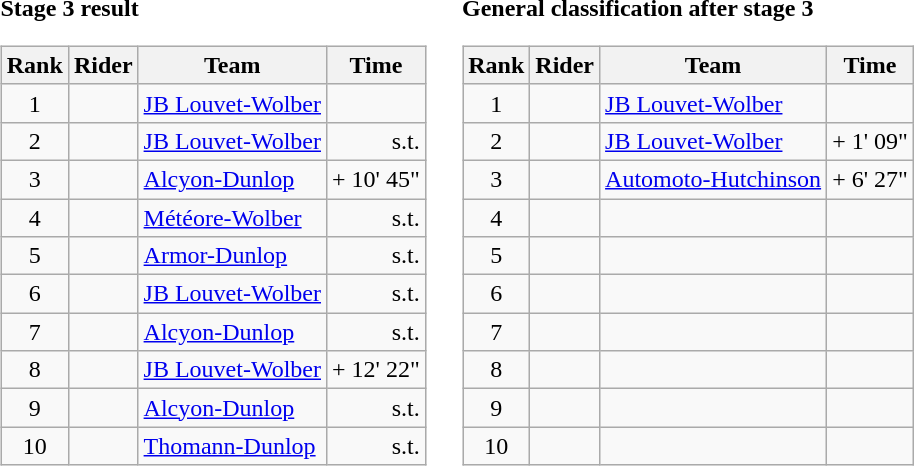<table>
<tr>
<td><strong>Stage 3 result</strong><br><table class="wikitable">
<tr>
<th scope="col">Rank</th>
<th scope="col">Rider</th>
<th scope="col">Team</th>
<th scope="col">Time</th>
</tr>
<tr>
<td style="text-align:center;">1</td>
<td></td>
<td><a href='#'>JB Louvet-Wolber</a></td>
<td style="text-align:right;"></td>
</tr>
<tr>
<td style="text-align:center;">2</td>
<td></td>
<td><a href='#'>JB Louvet-Wolber</a></td>
<td style="text-align:right;">s.t.</td>
</tr>
<tr>
<td style="text-align:center;">3</td>
<td></td>
<td><a href='#'>Alcyon-Dunlop</a></td>
<td style="text-align:right;">+ 10' 45"</td>
</tr>
<tr>
<td style="text-align:center;">4</td>
<td></td>
<td><a href='#'>Météore-Wolber</a></td>
<td style="text-align:right;">s.t.</td>
</tr>
<tr>
<td style="text-align:center;">5</td>
<td></td>
<td><a href='#'>Armor-Dunlop</a></td>
<td style="text-align:right;">s.t.</td>
</tr>
<tr>
<td style="text-align:center;">6</td>
<td></td>
<td><a href='#'>JB Louvet-Wolber</a></td>
<td style="text-align:right;">s.t.</td>
</tr>
<tr>
<td style="text-align:center;">7</td>
<td></td>
<td><a href='#'>Alcyon-Dunlop</a></td>
<td style="text-align:right;">s.t.</td>
</tr>
<tr>
<td style="text-align:center;">8</td>
<td></td>
<td><a href='#'>JB Louvet-Wolber</a></td>
<td style="text-align:right;">+ 12' 22"</td>
</tr>
<tr>
<td style="text-align:center;">9</td>
<td></td>
<td><a href='#'>Alcyon-Dunlop</a></td>
<td style="text-align:right;">s.t.</td>
</tr>
<tr>
<td style="text-align:center;">10</td>
<td></td>
<td><a href='#'>Thomann-Dunlop</a></td>
<td style="text-align:right;">s.t.</td>
</tr>
</table>
</td>
<td></td>
<td><strong>General classification after stage 3</strong><br><table class="wikitable">
<tr>
<th scope="col">Rank</th>
<th scope="col">Rider</th>
<th scope="col">Team</th>
<th scope="col">Time</th>
</tr>
<tr>
<td style="text-align:center;">1</td>
<td></td>
<td><a href='#'>JB Louvet-Wolber</a></td>
<td style="text-align:right;"></td>
</tr>
<tr>
<td style="text-align:center;">2</td>
<td></td>
<td><a href='#'>JB Louvet-Wolber</a></td>
<td style="text-align:right;">+ 1' 09"</td>
</tr>
<tr>
<td style="text-align:center;">3</td>
<td></td>
<td><a href='#'>Automoto-Hutchinson</a></td>
<td style="text-align:right;">+ 6' 27"</td>
</tr>
<tr>
<td style="text-align:center;">4</td>
<td></td>
<td></td>
<td></td>
</tr>
<tr>
<td style="text-align:center;">5</td>
<td></td>
<td></td>
<td></td>
</tr>
<tr>
<td style="text-align:center;">6</td>
<td></td>
<td></td>
<td></td>
</tr>
<tr>
<td style="text-align:center;">7</td>
<td></td>
<td></td>
<td></td>
</tr>
<tr>
<td style="text-align:center;">8</td>
<td></td>
<td></td>
<td></td>
</tr>
<tr>
<td style="text-align:center;">9</td>
<td></td>
<td></td>
<td></td>
</tr>
<tr>
<td style="text-align:center;">10</td>
<td></td>
<td></td>
<td></td>
</tr>
</table>
</td>
</tr>
</table>
